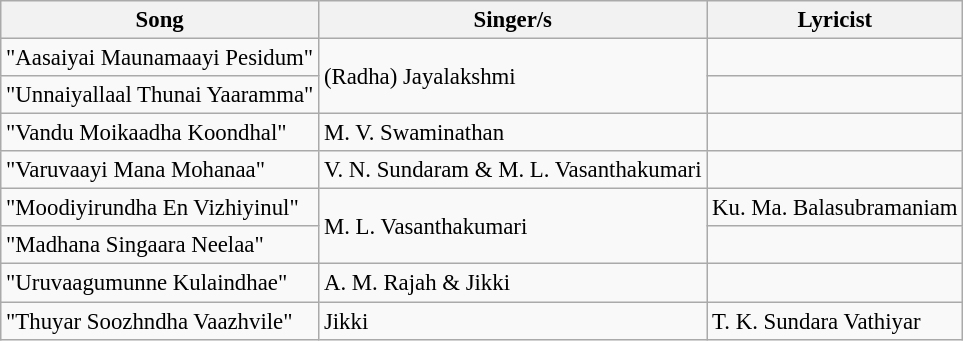<table class="wikitable" style="font-size:95%;">
<tr>
<th>Song</th>
<th>Singer/s</th>
<th>Lyricist</th>
</tr>
<tr>
<td>"Aasaiyai Maunamaayi Pesidum"</td>
<td rowspan=2>(Radha) Jayalakshmi</td>
<td></td>
</tr>
<tr>
<td>"Unnaiyallaal Thunai Yaaramma"</td>
<td></td>
</tr>
<tr>
<td>"Vandu Moikaadha Koondhal"</td>
<td>M. V. Swaminathan</td>
<td></td>
</tr>
<tr>
<td>"Varuvaayi Mana Mohanaa"</td>
<td>V. N. Sundaram & M. L. Vasanthakumari</td>
<td></td>
</tr>
<tr>
<td>"Moodiyirundha En Vizhiyinul"</td>
<td rowspan=2>M. L. Vasanthakumari</td>
<td>Ku. Ma. Balasubramaniam</td>
</tr>
<tr>
<td>"Madhana Singaara Neelaa"</td>
<td></td>
</tr>
<tr>
<td>"Uruvaagumunne Kulaindhae"</td>
<td>A. M. Rajah & Jikki</td>
<td></td>
</tr>
<tr>
<td>"Thuyar Soozhndha Vaazhvile"</td>
<td>Jikki</td>
<td>T. K. Sundara Vathiyar</td>
</tr>
</table>
